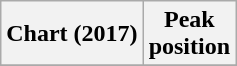<table class="wikitable plainrowheaders">
<tr>
<th>Chart (2017)</th>
<th>Peak<br>position</th>
</tr>
<tr>
</tr>
</table>
